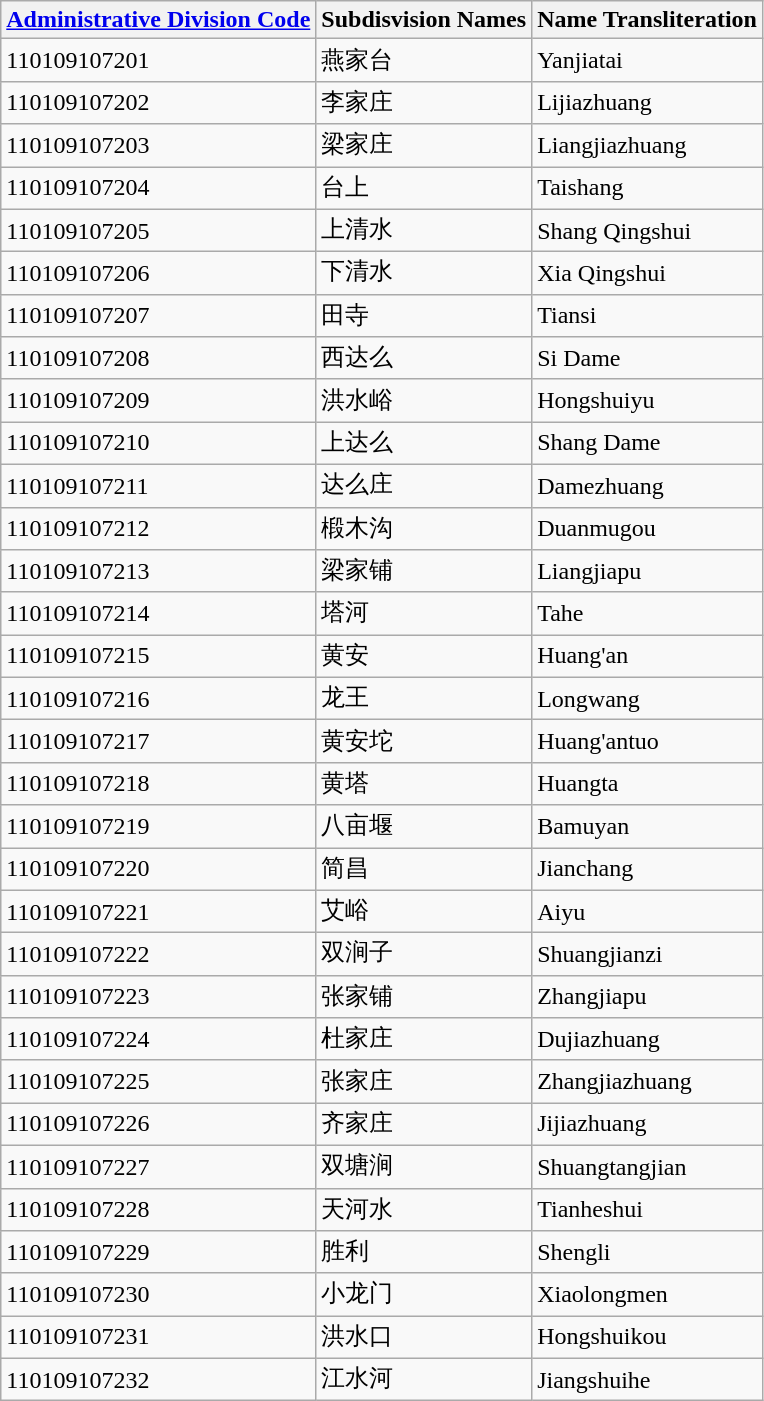<table class="wikitable sortable">
<tr>
<th><a href='#'>Administrative Division Code</a></th>
<th>Subdisvision Names</th>
<th>Name Transliteration</th>
</tr>
<tr>
<td>110109107201</td>
<td>燕家台</td>
<td>Yanjiatai</td>
</tr>
<tr>
<td>110109107202</td>
<td>李家庄</td>
<td>Lijiazhuang</td>
</tr>
<tr>
<td>110109107203</td>
<td>梁家庄</td>
<td>Liangjiazhuang</td>
</tr>
<tr>
<td>110109107204</td>
<td>台上</td>
<td>Taishang</td>
</tr>
<tr>
<td>110109107205</td>
<td>上清水</td>
<td>Shang Qingshui</td>
</tr>
<tr>
<td>110109107206</td>
<td>下清水</td>
<td>Xia Qingshui</td>
</tr>
<tr>
<td>110109107207</td>
<td>田寺</td>
<td>Tiansi</td>
</tr>
<tr>
<td>110109107208</td>
<td>西达么</td>
<td>Si Dame</td>
</tr>
<tr>
<td>110109107209</td>
<td>洪水峪</td>
<td>Hongshuiyu</td>
</tr>
<tr>
<td>110109107210</td>
<td>上达么</td>
<td>Shang Dame</td>
</tr>
<tr>
<td>110109107211</td>
<td>达么庄</td>
<td>Damezhuang</td>
</tr>
<tr>
<td>110109107212</td>
<td>椴木沟</td>
<td>Duanmugou</td>
</tr>
<tr>
<td>110109107213</td>
<td>梁家铺</td>
<td>Liangjiapu</td>
</tr>
<tr>
<td>110109107214</td>
<td>塔河</td>
<td>Tahe</td>
</tr>
<tr>
<td>110109107215</td>
<td>黄安</td>
<td>Huang'an</td>
</tr>
<tr>
<td>110109107216</td>
<td>龙王</td>
<td>Longwang</td>
</tr>
<tr>
<td>110109107217</td>
<td>黄安坨</td>
<td>Huang'antuo</td>
</tr>
<tr>
<td>110109107218</td>
<td>黄塔</td>
<td>Huangta</td>
</tr>
<tr>
<td>110109107219</td>
<td>八亩堰</td>
<td>Bamuyan</td>
</tr>
<tr>
<td>110109107220</td>
<td>简昌</td>
<td>Jianchang</td>
</tr>
<tr>
<td>110109107221</td>
<td>艾峪</td>
<td>Aiyu</td>
</tr>
<tr>
<td>110109107222</td>
<td>双涧子</td>
<td>Shuangjianzi</td>
</tr>
<tr>
<td>110109107223</td>
<td>张家铺</td>
<td>Zhangjiapu</td>
</tr>
<tr>
<td>110109107224</td>
<td>杜家庄</td>
<td>Dujiazhuang</td>
</tr>
<tr>
<td>110109107225</td>
<td>张家庄</td>
<td>Zhangjiazhuang</td>
</tr>
<tr>
<td>110109107226</td>
<td>齐家庄</td>
<td>Jijiazhuang</td>
</tr>
<tr>
<td>110109107227</td>
<td>双塘涧</td>
<td>Shuangtangjian</td>
</tr>
<tr>
<td>110109107228</td>
<td>天河水</td>
<td>Tianheshui</td>
</tr>
<tr>
<td>110109107229</td>
<td>胜利</td>
<td>Shengli</td>
</tr>
<tr>
<td>110109107230</td>
<td>小龙门</td>
<td>Xiaolongmen</td>
</tr>
<tr>
<td>110109107231</td>
<td>洪水口</td>
<td>Hongshuikou</td>
</tr>
<tr>
<td>110109107232</td>
<td>江水河</td>
<td>Jiangshuihe</td>
</tr>
</table>
